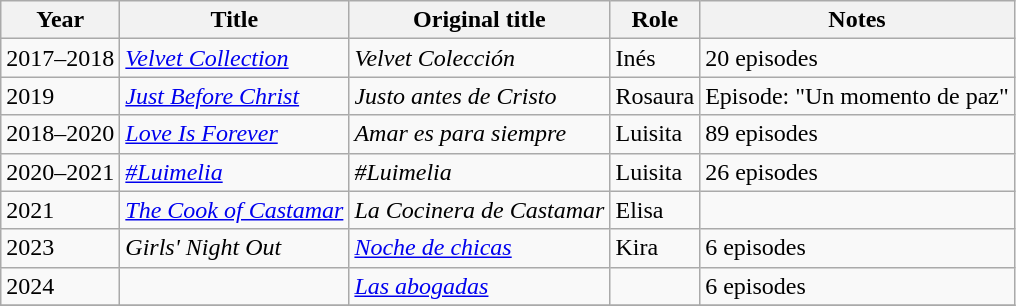<table class="wikitable sortable">
<tr>
<th>Year</th>
<th>Title</th>
<th>Original title</th>
<th>Role</th>
<th>Notes</th>
</tr>
<tr>
<td>2017–2018</td>
<td><em><a href='#'>Velvet Collection</a></em></td>
<td><em>Velvet Colección</em></td>
<td>Inés</td>
<td>20 episodes</td>
</tr>
<tr>
<td>2019</td>
<td><em><a href='#'>Just Before Christ</a></em></td>
<td><em>Justo antes de Cristo</em></td>
<td>Rosaura</td>
<td>Episode: "Un momento de paz"</td>
</tr>
<tr>
<td>2018–2020</td>
<td><em><a href='#'>Love Is Forever</a></em></td>
<td><em>Amar es para siempre</em></td>
<td>Luisita</td>
<td>89 episodes</td>
</tr>
<tr>
<td>2020–2021</td>
<td><em><a href='#'>#Luimelia</a></em></td>
<td><em>#Luimelia</em></td>
<td>Luisita</td>
<td>26 episodes</td>
</tr>
<tr>
<td>2021</td>
<td><em><a href='#'>The Cook of Castamar</a></em></td>
<td><em>La Cocinera de Castamar</em></td>
<td>Elisa</td>
<td></td>
</tr>
<tr>
<td>2023</td>
<td><em>Girls' Night Out</em></td>
<td><em><a href='#'>Noche de chicas</a></em></td>
<td>Kira</td>
<td>6 episodes</td>
</tr>
<tr>
<td>2024</td>
<td></td>
<td><em><a href='#'>Las abogadas</a></em></td>
<td></td>
<td>6 episodes</td>
</tr>
<tr>
</tr>
</table>
